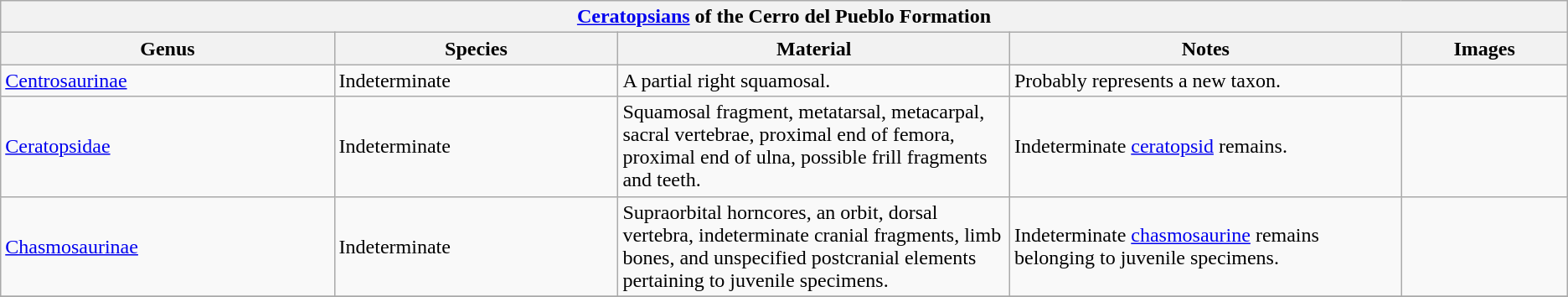<table class="wikitable" align="center">
<tr>
<th colspan="5" align="center"><strong><a href='#'>Ceratopsians</a> of the Cerro del Pueblo Formation</strong></th>
</tr>
<tr>
<th>Genus</th>
<th>Species</th>
<th width="25%">Material</th>
<th width="25%">Notes</th>
<th>Images</th>
</tr>
<tr>
<td><a href='#'>Centrosaurinae</a></td>
<td>Indeterminate</td>
<td>A partial right squamosal.</td>
<td>Probably represents a new taxon.</td>
<td></td>
</tr>
<tr>
<td><a href='#'>Ceratopsidae</a></td>
<td>Indeterminate</td>
<td>Squamosal fragment, metatarsal, metacarpal, sacral vertebrae, proximal end of femora, proximal end of ulna, possible frill fragments and teeth.</td>
<td>Indeterminate <a href='#'>ceratopsid</a> remains.</td>
<td></td>
</tr>
<tr>
<td><a href='#'>Chasmosaurinae</a></td>
<td>Indeterminate</td>
<td>Supraorbital horncores, an orbit, dorsal vertebra, indeterminate cranial fragments, limb bones, and unspecified postcranial elements pertaining to juvenile specimens.</td>
<td>Indeterminate <a href='#'>chasmosaurine</a> remains belonging to juvenile specimens.</td>
<td></td>
</tr>
<tr>
</tr>
</table>
